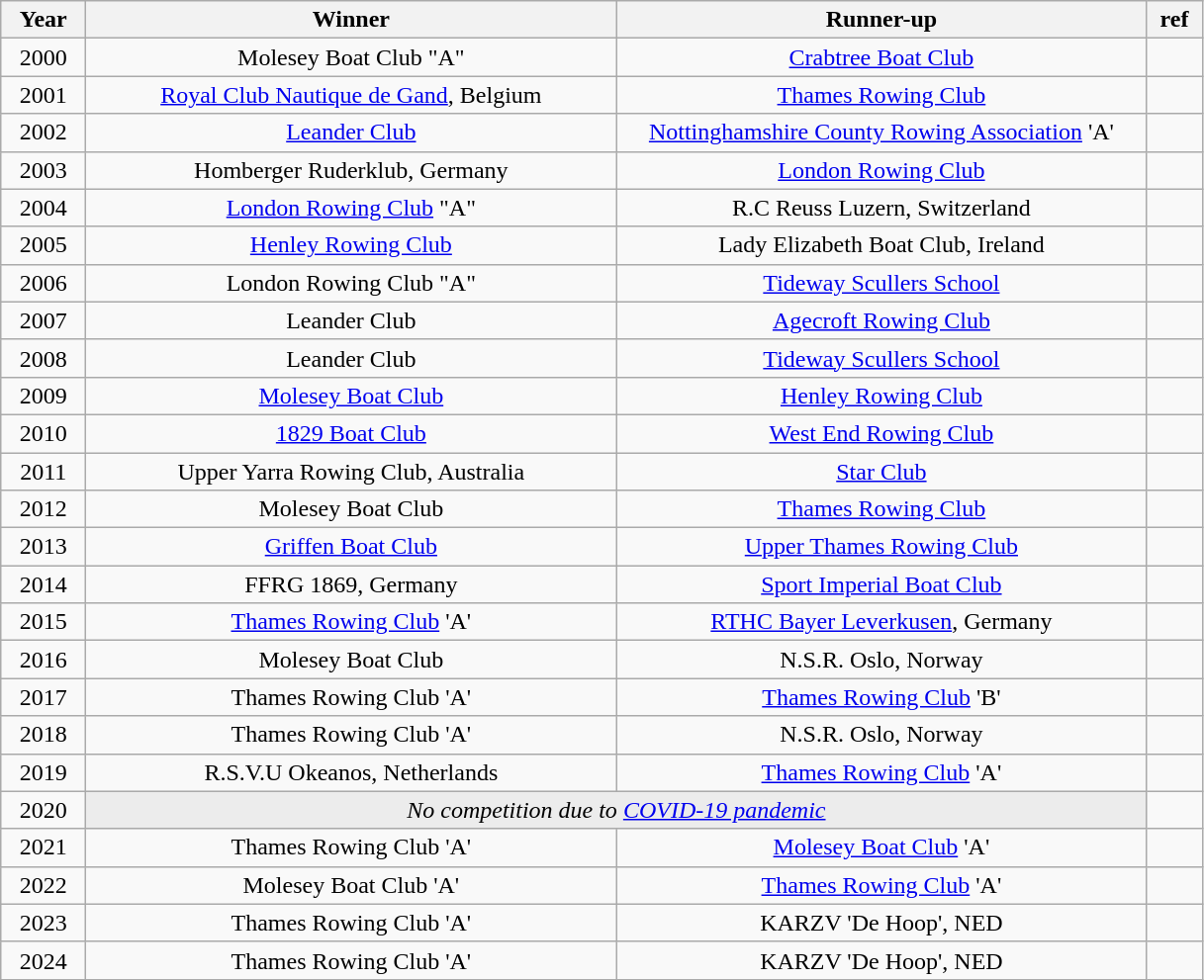<table class="wikitable" style="text-align:center">
<tr>
<th width=50>Year</th>
<th width=350>Winner</th>
<th width=350>Runner-up</th>
<th width=30>ref</th>
</tr>
<tr>
<td>2000</td>
<td>Molesey Boat Club "A"</td>
<td><a href='#'>Crabtree Boat Club</a></td>
<td></td>
</tr>
<tr>
<td>2001</td>
<td><a href='#'>Royal Club Nautique de Gand</a>, Belgium</td>
<td><a href='#'>Thames Rowing Club</a></td>
<td></td>
</tr>
<tr>
<td>2002</td>
<td><a href='#'>Leander Club</a></td>
<td><a href='#'>Nottinghamshire County Rowing Association</a> 'A'</td>
<td></td>
</tr>
<tr>
<td>2003</td>
<td>Homberger Ruderklub, Germany</td>
<td><a href='#'>London Rowing Club</a></td>
<td></td>
</tr>
<tr>
<td>2004</td>
<td><a href='#'>London Rowing Club</a> "A"</td>
<td>R.C Reuss Luzern, Switzerland</td>
<td></td>
</tr>
<tr>
<td>2005</td>
<td><a href='#'>Henley Rowing Club</a></td>
<td>Lady Elizabeth Boat Club, Ireland</td>
<td></td>
</tr>
<tr>
<td>2006</td>
<td>London Rowing Club "A"</td>
<td><a href='#'>Tideway Scullers School</a></td>
<td></td>
</tr>
<tr>
<td>2007</td>
<td>Leander Club</td>
<td><a href='#'>Agecroft Rowing Club</a></td>
<td></td>
</tr>
<tr>
<td>2008</td>
<td>Leander Club</td>
<td><a href='#'>Tideway Scullers School</a></td>
<td></td>
</tr>
<tr>
<td>2009</td>
<td><a href='#'>Molesey Boat Club</a></td>
<td><a href='#'>Henley Rowing Club</a></td>
<td></td>
</tr>
<tr>
<td>2010</td>
<td><a href='#'>1829 Boat Club</a></td>
<td><a href='#'>West End Rowing Club</a></td>
<td></td>
</tr>
<tr>
<td>2011</td>
<td>Upper Yarra Rowing Club, Australia</td>
<td><a href='#'>Star Club</a></td>
<td></td>
</tr>
<tr>
<td>2012</td>
<td>Molesey Boat Club</td>
<td><a href='#'>Thames Rowing Club</a></td>
<td></td>
</tr>
<tr>
<td>2013</td>
<td><a href='#'>Griffen Boat Club</a></td>
<td><a href='#'>Upper Thames Rowing Club</a></td>
<td></td>
</tr>
<tr>
<td>2014</td>
<td>FFRG 1869, Germany</td>
<td><a href='#'>Sport Imperial Boat Club</a></td>
<td></td>
</tr>
<tr>
<td>2015</td>
<td><a href='#'>Thames Rowing Club</a> 'A'</td>
<td><a href='#'>RTHC Bayer Leverkusen</a>, Germany</td>
<td></td>
</tr>
<tr>
<td>2016</td>
<td>Molesey Boat Club</td>
<td>N.S.R. Oslo, Norway</td>
<td></td>
</tr>
<tr>
<td>2017</td>
<td>Thames Rowing Club 'A'</td>
<td><a href='#'>Thames Rowing Club</a> 'B'</td>
<td></td>
</tr>
<tr>
<td>2018</td>
<td>Thames Rowing Club 'A'</td>
<td>N.S.R. Oslo, Norway</td>
<td></td>
</tr>
<tr>
<td>2019</td>
<td>R.S.V.U Okeanos, Netherlands</td>
<td><a href='#'>Thames Rowing Club</a> 'A'</td>
<td></td>
</tr>
<tr>
<td>2020</td>
<td colspan=2 bgcolor="ececec"><em>No competition due to <a href='#'>COVID-19 pandemic</a></em></td>
<td></td>
</tr>
<tr>
<td>2021</td>
<td>Thames Rowing Club 'A'</td>
<td><a href='#'>Molesey Boat Club</a> 'A'</td>
<td></td>
</tr>
<tr>
<td>2022</td>
<td>Molesey Boat Club 'A'</td>
<td><a href='#'>Thames Rowing Club</a> 'A'</td>
<td></td>
</tr>
<tr>
<td>2023</td>
<td>Thames Rowing Club 'A'</td>
<td>KARZV 'De Hoop', NED</td>
<td></td>
</tr>
<tr>
<td>2024</td>
<td>Thames Rowing Club 'A'</td>
<td>KARZV 'De Hoop', NED</td>
<td></td>
</tr>
</table>
